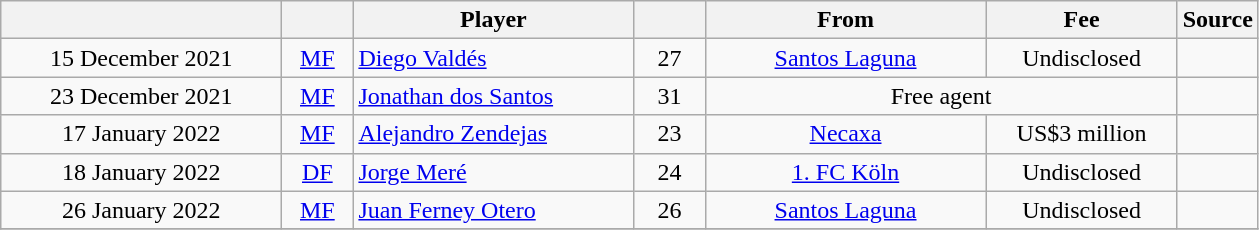<table class="wikitable sortable">
<tr>
<th style="width:180px;"><br></th>
<th style=width:40px;"></th>
<th style="width:180px;">Player</th>
<th style="width:40px;"></th>
<th style="width:180px;">From</th>
<th class="unsortable" style="width:120px;">Fee</th>
<th style="width:20px;">Source</th>
</tr>
<tr>
<td align="center">15 December 2021</td>
<td align="center"><a href='#'>MF</a></td>
<td> <a href='#'>Diego Valdés</a></td>
<td align="center">27</td>
<td align="center"> <a href='#'>Santos Laguna</a></td>
<td align="center">Undisclosed</td>
<td align="center"></td>
</tr>
<tr>
<td align="center">23 December 2021</td>
<td align="center"><a href='#'>MF</a></td>
<td> <a href='#'>Jonathan dos Santos</a></td>
<td align="center">31</td>
<td align="center" colspan="2">Free agent</td>
<td align="center"></td>
</tr>
<tr>
<td align="center">17 January 2022</td>
<td align="center"><a href='#'>MF</a></td>
<td> <a href='#'>Alejandro Zendejas</a></td>
<td align="center">23</td>
<td align="center"> <a href='#'>Necaxa</a></td>
<td align="center">US$3 million</td>
<td align="center"></td>
</tr>
<tr>
<td align="center">18 January 2022</td>
<td align="center"><a href='#'>DF</a></td>
<td> <a href='#'>Jorge Meré</a></td>
<td align="center">24</td>
<td align="center"> <a href='#'>1. FC Köln</a></td>
<td align="center">Undisclosed</td>
<td align="center"></td>
</tr>
<tr>
<td align="center">26 January 2022</td>
<td align="center"><a href='#'>MF</a></td>
<td> <a href='#'>Juan Ferney Otero</a></td>
<td align="center">26</td>
<td align="center"> <a href='#'>Santos Laguna</a></td>
<td align="center">Undisclosed</td>
<td align="center"></td>
</tr>
<tr>
</tr>
</table>
